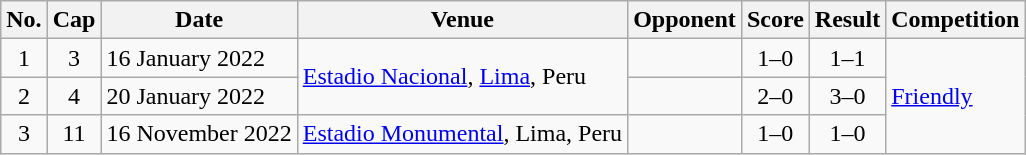<table class="wikitable sortable">
<tr>
<th scope=col>No.</th>
<th scope=col>Cap</th>
<th scope=col>Date</th>
<th scope=col>Venue</th>
<th scope=col>Opponent</th>
<th scope=col>Score</th>
<th scope=col>Result</th>
<th scope=col>Competition</th>
</tr>
<tr>
<td align=center>1</td>
<td align=center>3</td>
<td>16 January 2022</td>
<td rowspan=2><a href='#'>Estadio Nacional</a>, <a href='#'>Lima</a>, Peru</td>
<td></td>
<td align=center>1–0</td>
<td align=center>1–1</td>
<td rowspan=3><a href='#'>Friendly</a></td>
</tr>
<tr>
<td align=center>2</td>
<td align=center>4</td>
<td>20 January 2022</td>
<td></td>
<td align=center>2–0</td>
<td align=center>3–0</td>
</tr>
<tr>
<td align=center>3</td>
<td align=center>11</td>
<td>16 November 2022</td>
<td><a href='#'>Estadio Monumental</a>, Lima, Peru</td>
<td></td>
<td align=center>1–0</td>
<td align=center>1–0</td>
</tr>
</table>
